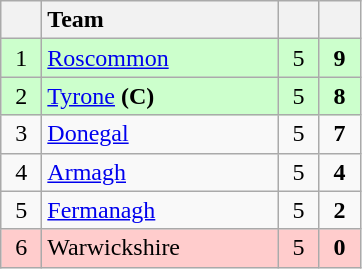<table class="wikitable" style="text-align:center">
<tr>
<th width="20"></th>
<th style="width:150px; text-align:left;">Team</th>
<th width="20"></th>
<th width="20"></th>
</tr>
<tr style="background:#ccffcc">
<td>1</td>
<td align="left"> <a href='#'>Roscommon</a></td>
<td>5</td>
<td><strong>9</strong></td>
</tr>
<tr style="background:#ccffcc">
<td>2</td>
<td align="left"> <a href='#'>Tyrone</a> <strong>(C)</strong></td>
<td>5</td>
<td><strong>8</strong></td>
</tr>
<tr>
<td>3</td>
<td align="left"> <a href='#'>Donegal</a></td>
<td>5</td>
<td><strong>7</strong></td>
</tr>
<tr>
<td>4</td>
<td align="left"> <a href='#'>Armagh</a></td>
<td>5</td>
<td><strong>4</strong></td>
</tr>
<tr>
<td>5</td>
<td align="left"> <a href='#'>Fermanagh</a></td>
<td>5</td>
<td><strong>2</strong></td>
</tr>
<tr style="background:#ffcccc">
<td>6</td>
<td align="left"> Warwickshire</td>
<td>5</td>
<td><strong>0</strong></td>
</tr>
</table>
